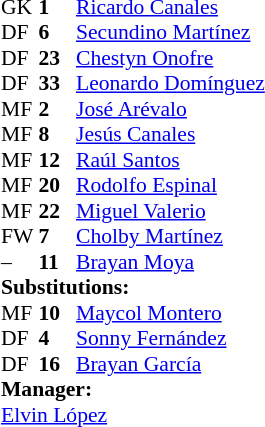<table style = "font-size: 90%" cellspacing = "0" cellpadding = "0">
<tr>
<td colspan = 4></td>
</tr>
<tr>
<th style="width:25px;"></th>
<th style="width:25px;"></th>
</tr>
<tr>
<td>GK</td>
<td><strong>1</strong></td>
<td> <a href='#'>Ricardo Canales</a></td>
<td></td>
<td></td>
</tr>
<tr>
<td>DF</td>
<td><strong>6</strong></td>
<td> <a href='#'>Secundino Martínez</a></td>
</tr>
<tr>
<td>DF</td>
<td><strong>23</strong></td>
<td> <a href='#'>Chestyn Onofre</a></td>
</tr>
<tr>
<td>DF</td>
<td><strong>33</strong></td>
<td> <a href='#'>Leonardo Domínguez</a></td>
</tr>
<tr>
<td>MF</td>
<td><strong>2</strong></td>
<td> <a href='#'>José Arévalo</a></td>
</tr>
<tr>
<td>MF</td>
<td><strong>8</strong></td>
<td> <a href='#'>Jesús Canales</a></td>
</tr>
<tr>
<td>MF</td>
<td><strong>12</strong></td>
<td> <a href='#'>Raúl Santos</a></td>
<td></td>
<td></td>
</tr>
<tr>
<td>MF</td>
<td><strong>20</strong></td>
<td> <a href='#'>Rodolfo Espinal</a></td>
</tr>
<tr>
<td>MF</td>
<td><strong>22</strong></td>
<td> <a href='#'>Miguel Valerio</a></td>
</tr>
<tr>
<td>FW</td>
<td><strong>7</strong></td>
<td> <a href='#'>Cholby Martínez</a></td>
<td></td>
<td></td>
</tr>
<tr>
<td>–</td>
<td><strong>11</strong></td>
<td> <a href='#'>Brayan Moya</a></td>
<td></td>
<td></td>
<td></td>
<td></td>
</tr>
<tr>
<td colspan = 3><strong>Substitutions:</strong></td>
</tr>
<tr>
<td>MF</td>
<td><strong>10</strong></td>
<td> <a href='#'>Maycol Montero</a></td>
<td></td>
<td></td>
</tr>
<tr>
<td>DF</td>
<td><strong>4</strong></td>
<td> <a href='#'>Sonny Fernández</a></td>
<td></td>
<td></td>
</tr>
<tr>
<td>DF</td>
<td><strong>16</strong></td>
<td> <a href='#'>Brayan García</a></td>
<td></td>
<td></td>
</tr>
<tr>
<td colspan = 3><strong>Manager:</strong></td>
</tr>
<tr>
<td colspan = 3> <a href='#'>Elvin López</a></td>
</tr>
</table>
